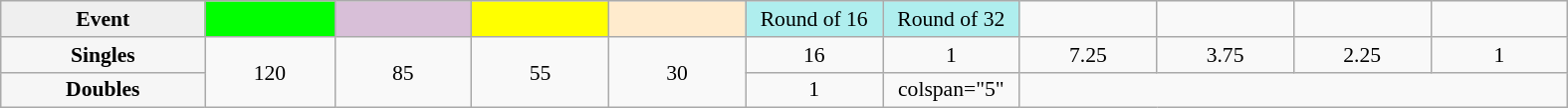<table class=wikitable style=font-size:90%;text-align:center>
<tr>
<td style="width:130px; background:#efefef;"><strong>Event</strong></td>
<td style="width:80px; background:lime;"></td>
<td style="width:85px; background:thistle;"></td>
<td style="width:85px; background:#ff0;"></td>
<td style="width:85px; background:#ffebcd;"></td>
<td style="width:85px; background:#afeeee;">Round of 16</td>
<td style="width:85px; background:#afeeee;">Round of 32</td>
<td width=85></td>
<td width=85></td>
<td width=85></td>
<td width=85></td>
</tr>
<tr>
<th style="background:#f6f6f6;">Singles</th>
<td rowspan="2">120</td>
<td rowspan="2">85</td>
<td rowspan="2">55</td>
<td rowspan="2">30</td>
<td>16</td>
<td>1</td>
<td>7.25</td>
<td>3.75</td>
<td>2.25</td>
<td>1</td>
</tr>
<tr>
<th style="background:#f6f6f6;">Doubles</th>
<td>1</td>
<td>colspan="5" </td>
</tr>
</table>
